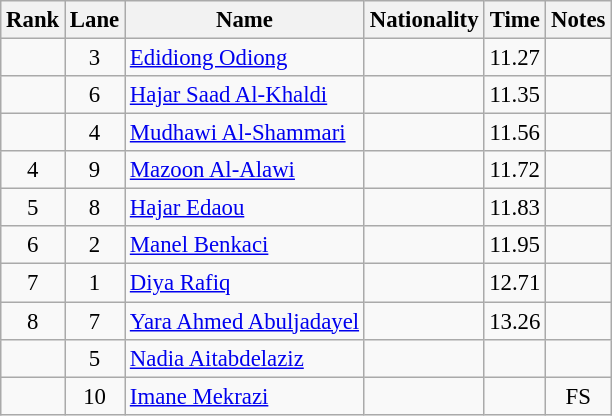<table class="wikitable sortable" style="text-align:center;font-size:95%">
<tr>
<th>Rank</th>
<th>Lane</th>
<th>Name</th>
<th>Nationality</th>
<th>Time</th>
<th>Notes</th>
</tr>
<tr>
<td></td>
<td>3</td>
<td align=left><a href='#'>Edidiong Odiong</a></td>
<td align=left></td>
<td>11.27</td>
<td></td>
</tr>
<tr>
<td></td>
<td>6</td>
<td align=left><a href='#'>Hajar Saad Al-Khaldi</a></td>
<td align=left></td>
<td>11.35</td>
<td></td>
</tr>
<tr>
<td></td>
<td>4</td>
<td align=left><a href='#'>Mudhawi Al-Shammari</a></td>
<td align=left></td>
<td>11.56</td>
<td></td>
</tr>
<tr>
<td>4</td>
<td>9</td>
<td align=left><a href='#'>Mazoon Al-Alawi</a></td>
<td align=left></td>
<td>11.72</td>
<td></td>
</tr>
<tr>
<td>5</td>
<td>8</td>
<td align=left><a href='#'>Hajar Edaou</a></td>
<td align=left></td>
<td>11.83</td>
<td></td>
</tr>
<tr>
<td>6</td>
<td>2</td>
<td align=left><a href='#'>Manel Benkaci</a></td>
<td align=left></td>
<td>11.95</td>
<td></td>
</tr>
<tr>
<td>7</td>
<td>1</td>
<td align=left><a href='#'>Diya Rafiq</a></td>
<td align=left></td>
<td>12.71</td>
<td></td>
</tr>
<tr>
<td>8</td>
<td>7</td>
<td align=left><a href='#'>Yara Ahmed Abuljadayel</a></td>
<td align=left></td>
<td>13.26</td>
<td></td>
</tr>
<tr>
<td></td>
<td>5</td>
<td align=left><a href='#'>Nadia Aitabdelaziz</a></td>
<td align=left></td>
<td></td>
<td></td>
</tr>
<tr>
<td></td>
<td>10</td>
<td align=left><a href='#'>Imane Mekrazi</a></td>
<td align=left></td>
<td></td>
<td>FS</td>
</tr>
</table>
